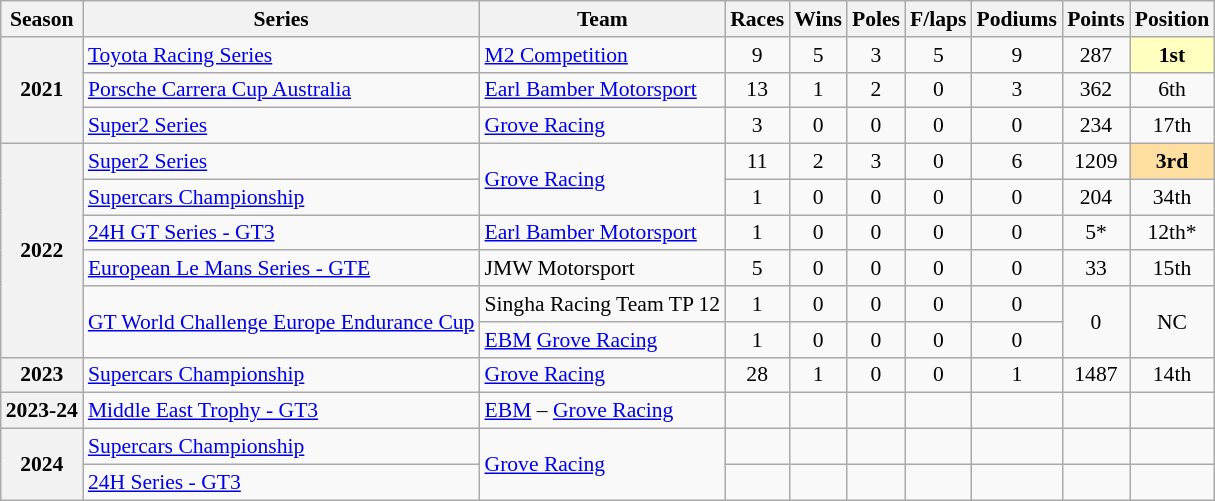<table class="wikitable" style="font-size: 90%; text-align:center">
<tr>
<th>Season</th>
<th>Series</th>
<th>Team</th>
<th>Races</th>
<th>Wins</th>
<th>Poles</th>
<th>F/laps</th>
<th>Podiums</th>
<th>Points</th>
<th>Position</th>
</tr>
<tr>
<th rowspan=3>2021</th>
<td align=left><a href='#'>Toyota Racing Series</a></td>
<td align=left><a href='#'>M2 Competition</a></td>
<td>9</td>
<td>5</td>
<td>3</td>
<td>5</td>
<td>9</td>
<td>287</td>
<td style="background: #ffffbf"><strong>1st</strong></td>
</tr>
<tr>
<td align=left><a href='#'>Porsche Carrera Cup Australia</a></td>
<td align=left><a href='#'>Earl Bamber Motorsport</a></td>
<td>13</td>
<td>1</td>
<td>2</td>
<td>0</td>
<td>3</td>
<td>362</td>
<td>6th</td>
</tr>
<tr>
<td align=left><a href='#'>Super2 Series</a></td>
<td align=left><a href='#'>Grove Racing</a></td>
<td>3</td>
<td>0</td>
<td>0</td>
<td>0</td>
<td>0</td>
<td>234</td>
<td>17th</td>
</tr>
<tr>
<th rowspan="6">2022</th>
<td align=left><a href='#'>Super2 Series</a></td>
<td rowspan="2" align="left"><a href='#'>Grove Racing</a></td>
<td>11</td>
<td>2</td>
<td>3</td>
<td>0</td>
<td>6</td>
<td>1209</td>
<td style="background: #ffdf9f"><strong>3rd</strong></td>
</tr>
<tr>
<td align="left"><a href='#'>Supercars Championship</a></td>
<td>1</td>
<td>0</td>
<td>0</td>
<td>0</td>
<td>0</td>
<td>204</td>
<td>34th</td>
</tr>
<tr>
<td align="left"><a href='#'>24H GT Series - GT3</a></td>
<td align="left"><a href='#'>Earl Bamber Motorsport</a></td>
<td>1</td>
<td>0</td>
<td>0</td>
<td>0</td>
<td>0</td>
<td>5*</td>
<td>12th*</td>
</tr>
<tr>
<td align="left"><a href='#'>European Le Mans Series - GTE</a></td>
<td align="left">JMW Motorsport</td>
<td>5</td>
<td>0</td>
<td>0</td>
<td>0</td>
<td>0</td>
<td>33</td>
<td>15th</td>
</tr>
<tr>
<td rowspan="2" align=left><a href='#'>GT World Challenge Europe Endurance Cup</a></td>
<td align=left>Singha Racing Team TP 12</td>
<td>1</td>
<td>0</td>
<td>0</td>
<td>0</td>
<td>0</td>
<td rowspan="2">0</td>
<td rowspan="2">NC</td>
</tr>
<tr>
<td align=left><a href='#'>EBM</a> <a href='#'>Grove Racing</a></td>
<td>1</td>
<td>0</td>
<td>0</td>
<td>0</td>
<td>0</td>
</tr>
<tr>
<th>2023</th>
<td align=left><a href='#'>Supercars Championship</a></td>
<td align=left><a href='#'>Grove Racing</a></td>
<td>28</td>
<td>1</td>
<td>0</td>
<td>0</td>
<td>1</td>
<td>1487</td>
<td>14th</td>
</tr>
<tr>
<th>2023-24</th>
<td align=left><a href='#'>Middle East Trophy - GT3</a></td>
<td align=left><a href='#'>EBM</a> – <a href='#'>Grove Racing</a></td>
<td></td>
<td></td>
<td></td>
<td></td>
<td></td>
<td></td>
<td></td>
</tr>
<tr>
<th rowspan="2">2024</th>
<td align=left><a href='#'>Supercars Championship</a></td>
<td rowspan="2" align="left"><a href='#'>Grove Racing</a></td>
<td></td>
<td></td>
<td></td>
<td></td>
<td></td>
<td></td>
<td></td>
</tr>
<tr>
<td align=left><a href='#'>24H Series - GT3</a></td>
<td></td>
<td></td>
<td></td>
<td></td>
<td></td>
<td></td>
<td></td>
</tr>
</table>
